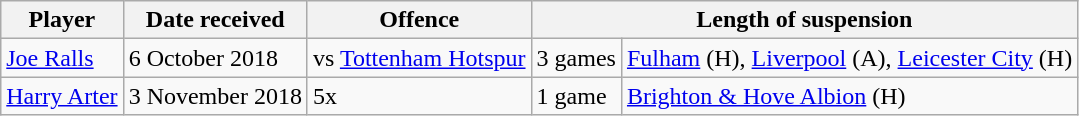<table class="wikitable">
<tr>
<th>Player</th>
<th>Date received</th>
<th>Offence</th>
<th colspan="3">Length of suspension</th>
</tr>
<tr>
<td><a href='#'>Joe Ralls</a></td>
<td>6 October 2018</td>
<td> vs <a href='#'>Tottenham Hotspur</a></td>
<td>3 games</td>
<td><a href='#'>Fulham</a> (H), <a href='#'>Liverpool</a> (A), <a href='#'>Leicester City</a> (H)</td>
</tr>
<tr>
<td><a href='#'>Harry Arter</a></td>
<td>3 November 2018</td>
<td>5x </td>
<td>1 game</td>
<td><a href='#'>Brighton & Hove Albion</a> (H)</td>
</tr>
</table>
